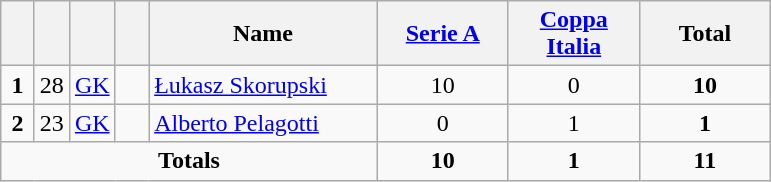<table class="wikitable" style="text-align:center">
<tr>
<th width=15></th>
<th width=15></th>
<th width=15></th>
<th width=15></th>
<th width=145>Name</th>
<th width=80><a href='#'>Serie A</a></th>
<th width=80><a href='#'>Coppa Italia</a></th>
<th width=80>Total</th>
</tr>
<tr>
<td><strong>1</strong></td>
<td>28</td>
<td><a href='#'>GK</a></td>
<td></td>
<td align=left><a href='#'>Łukasz Skorupski</a></td>
<td>10</td>
<td>0</td>
<td><strong>10</strong></td>
</tr>
<tr>
<td><strong>2</strong></td>
<td>23</td>
<td><a href='#'>GK</a></td>
<td></td>
<td align=left><a href='#'>Alberto Pelagotti</a></td>
<td>0</td>
<td>1</td>
<td><strong>1</strong></td>
</tr>
<tr>
<td colspan=5><strong>Totals</strong></td>
<td><strong>10</strong></td>
<td><strong>1</strong></td>
<td><strong>11</strong></td>
</tr>
</table>
